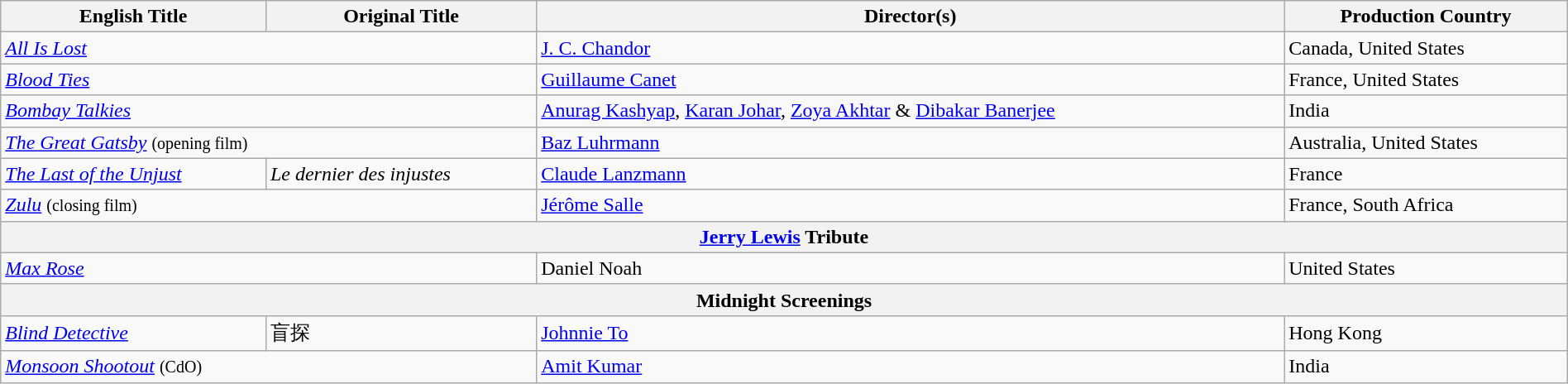<table class="wikitable" style="width:100%; margin-bottom:2px" cellpadding="5">
<tr>
<th scope="col">English Title</th>
<th scope="col">Original Title</th>
<th scope="col">Director(s)</th>
<th scope="col">Production Country</th>
</tr>
<tr>
<td colspan=2><em><a href='#'>All Is Lost</a></em></td>
<td><a href='#'>J. C. Chandor</a></td>
<td>Canada, United States</td>
</tr>
<tr>
<td colspan=2><em><a href='#'>Blood Ties</a></em></td>
<td><a href='#'>Guillaume Canet</a></td>
<td>France, United States</td>
</tr>
<tr>
<td colspan=2><em><a href='#'>Bombay Talkies</a></em></td>
<td><a href='#'>Anurag Kashyap</a>, <a href='#'>Karan Johar</a>, <a href='#'>Zoya Akhtar</a> & <a href='#'>Dibakar Banerjee</a></td>
<td>India</td>
</tr>
<tr>
<td colspan="2"><em><a href='#'>The Great Gatsby</a></em> <small>(opening film)</small></td>
<td><a href='#'>Baz Luhrmann</a></td>
<td>Australia, United States</td>
</tr>
<tr>
<td><em><a href='#'>The Last of the Unjust</a></em></td>
<td><em>Le dernier des injustes</em></td>
<td><a href='#'>Claude Lanzmann</a></td>
<td>France</td>
</tr>
<tr>
<td colspan="2"><em><a href='#'>Zulu</a></em> <small>(closing film)</small></td>
<td><a href='#'>Jérôme Salle</a></td>
<td>France, South Africa</td>
</tr>
<tr>
<th colspan="4"><a href='#'>Jerry Lewis</a> Tribute</th>
</tr>
<tr>
<td colspan="2"><em><a href='#'>Max Rose</a></em></td>
<td>Daniel Noah</td>
<td>United States</td>
</tr>
<tr>
<th colspan="4">Midnight Screenings</th>
</tr>
<tr>
<td><em><a href='#'>Blind Detective</a></em></td>
<td>盲探</td>
<td><a href='#'>Johnnie To</a></td>
<td>Hong Kong</td>
</tr>
<tr>
<td colspan=2><em><a href='#'>Monsoon Shootout</a></em> <small>(CdO)</small></td>
<td><a href='#'>Amit Kumar</a></td>
<td>India</td>
</tr>
</table>
